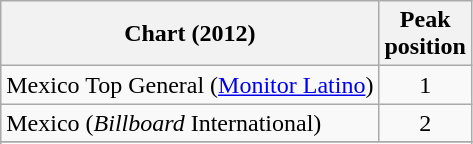<table class="wikitable sortable" border="1">
<tr>
<th>Chart (2012)</th>
<th>Peak<br>position</th>
</tr>
<tr>
<td>Mexico Top General (<a href='#'>Monitor Latino</a>)</td>
<td style="text-align:center;">1</td>
</tr>
<tr>
<td>Mexico (<em>Billboard</em> International)</td>
<td align=Center>2</td>
</tr>
<tr>
</tr>
<tr>
</tr>
</table>
